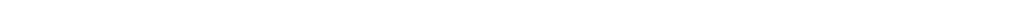<table style="width:66%; text-align:center;">
<tr style="color:white;">
<td style="background:"><strong>1</strong></td>
<td style="background:"><strong>45</strong></td>
<td style="background:"><strong>17</strong></td>
<td style="background:"><strong>1</strong></td>
<td style="background:"><strong>44</strong></td>
</tr>
</table>
